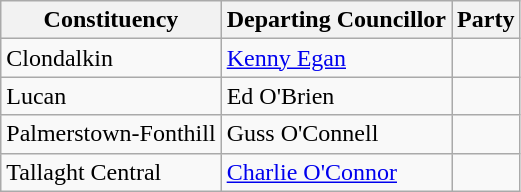<table class="wikitable sortable">
<tr>
<th>Constituency</th>
<th>Departing Councillor</th>
<th colspan="2">Party</th>
</tr>
<tr>
<td>Clondalkin</td>
<td><a href='#'>Kenny Egan</a></td>
<td></td>
</tr>
<tr>
<td>Lucan</td>
<td>Ed O'Brien</td>
<td></td>
</tr>
<tr>
<td>Palmerstown-Fonthill</td>
<td>Guss O'Connell</td>
<td></td>
</tr>
<tr>
<td>Tallaght Central</td>
<td><a href='#'>Charlie O'Connor</a></td>
<td></td>
</tr>
</table>
